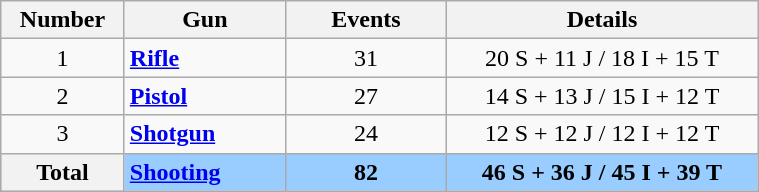<table class="wikitable" style="font-size:100%">
<tr>
<th width=75>Number</th>
<th width=100>Gun</th>
<th width=100>Events</th>
<th width=200>Details</th>
</tr>
<tr>
<td align=center>1</td>
<td><strong><a href='#'>Rifle</a></strong></td>
<td align=center>31</td>
<td align=center>20 S + 11 J / 18 I + 15 T</td>
</tr>
<tr>
<td align=center>2</td>
<td><strong><a href='#'>Pistol</a></strong></td>
<td align=center>27</td>
<td align=center>14 S + 13 J / 15 I + 12 T</td>
</tr>
<tr>
<td align=center>3</td>
<td><strong><a href='#'>Shotgun</a></strong></td>
<td align=center>24</td>
<td align=center>12 S + 12 J / 12 I + 12 T</td>
</tr>
<tr style="background:#9acdff;">
<th>Total</th>
<td><strong><a href='#'>Shooting</a></strong></td>
<td align=center><strong>82</strong></td>
<td align=center><strong>46 S + 36 J / 45 I + 39 T</strong></td>
</tr>
</table>
